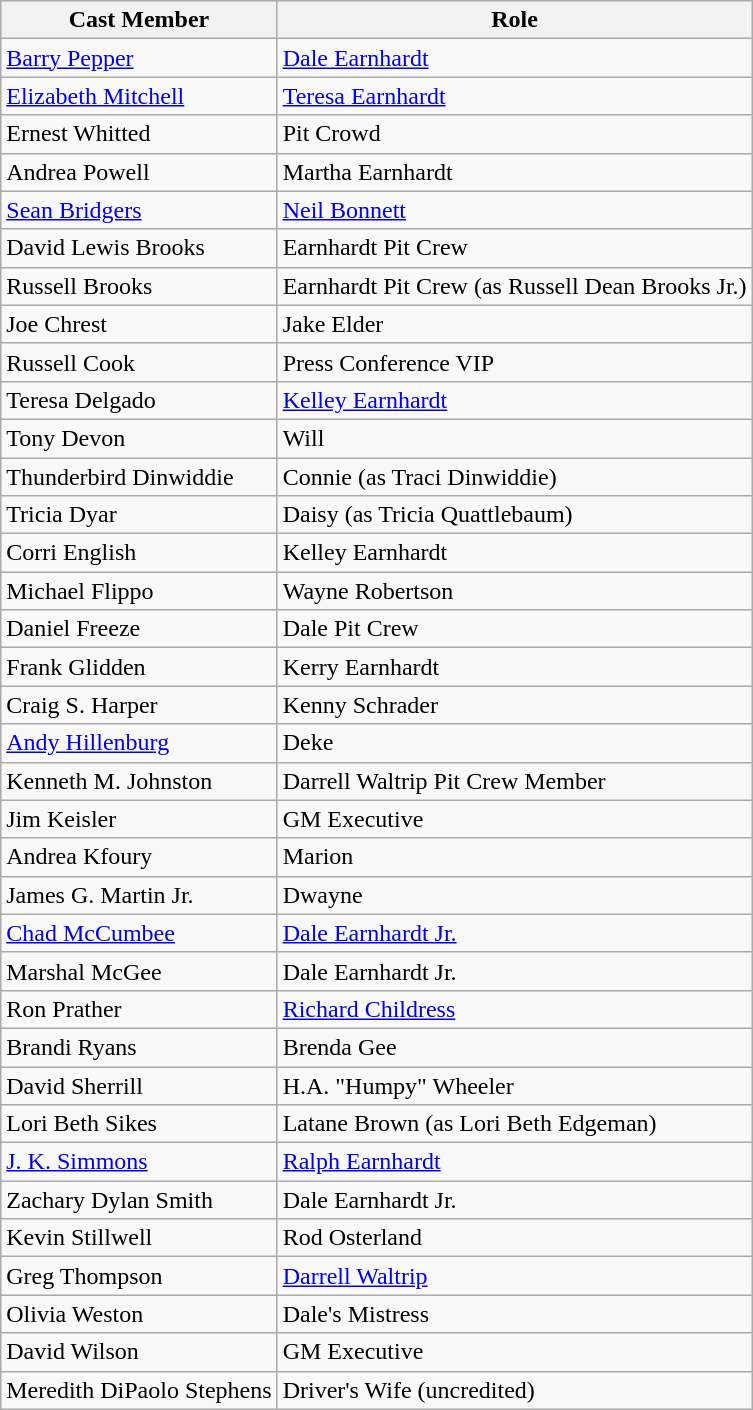<table class="wikitable">
<tr>
<th>Cast Member</th>
<th>Role</th>
</tr>
<tr>
<td><a href='#'>Barry Pepper</a></td>
<td><a href='#'>Dale Earnhardt</a></td>
</tr>
<tr>
<td><a href='#'>Elizabeth Mitchell</a></td>
<td><a href='#'>Teresa Earnhardt</a></td>
</tr>
<tr>
<td>Ernest Whitted</td>
<td>Pit Crowd</td>
</tr>
<tr>
<td>Andrea Powell</td>
<td>Martha Earnhardt</td>
</tr>
<tr>
<td><a href='#'>Sean Bridgers</a></td>
<td><a href='#'>Neil Bonnett</a></td>
</tr>
<tr>
<td>David Lewis Brooks</td>
<td>Earnhardt Pit Crew</td>
</tr>
<tr>
<td>Russell Brooks</td>
<td>Earnhardt Pit Crew (as Russell Dean Brooks Jr.)</td>
</tr>
<tr>
<td>Joe Chrest</td>
<td>Jake Elder</td>
</tr>
<tr>
<td>Russell Cook</td>
<td>Press Conference VIP</td>
</tr>
<tr>
<td>Teresa Delgado</td>
<td><a href='#'>Kelley Earnhardt</a></td>
</tr>
<tr>
<td>Tony Devon</td>
<td>Will</td>
</tr>
<tr>
<td>Thunderbird Dinwiddie</td>
<td>Connie (as Traci Dinwiddie)</td>
</tr>
<tr>
<td>Tricia Dyar</td>
<td>Daisy (as Tricia Quattlebaum)</td>
</tr>
<tr>
<td>Corri English</td>
<td>Kelley Earnhardt</td>
</tr>
<tr>
<td>Michael Flippo</td>
<td>Wayne Robertson</td>
</tr>
<tr>
<td>Daniel Freeze</td>
<td>Dale Pit Crew</td>
</tr>
<tr>
<td>Frank Glidden</td>
<td>Kerry Earnhardt</td>
</tr>
<tr>
<td>Craig S. Harper</td>
<td>Kenny Schrader</td>
</tr>
<tr>
<td><a href='#'>Andy Hillenburg</a></td>
<td>Deke</td>
</tr>
<tr>
<td>Kenneth M. Johnston</td>
<td>Darrell Waltrip Pit Crew Member</td>
</tr>
<tr>
<td>Jim Keisler</td>
<td>GM Executive</td>
</tr>
<tr>
<td>Andrea Kfoury</td>
<td>Marion</td>
</tr>
<tr>
<td>James G. Martin Jr.</td>
<td>Dwayne</td>
</tr>
<tr>
<td><a href='#'>Chad McCumbee</a></td>
<td><a href='#'>Dale Earnhardt Jr.</a></td>
</tr>
<tr>
<td>Marshal McGee</td>
<td>Dale Earnhardt Jr.</td>
</tr>
<tr>
<td>Ron Prather</td>
<td><a href='#'>Richard Childress</a></td>
</tr>
<tr>
<td>Brandi Ryans</td>
<td>Brenda Gee</td>
</tr>
<tr>
<td>David Sherrill</td>
<td>H.A. "Humpy" Wheeler</td>
</tr>
<tr>
<td>Lori Beth Sikes</td>
<td>Latane Brown (as Lori Beth Edgeman)</td>
</tr>
<tr>
<td><a href='#'>J. K. Simmons</a></td>
<td><a href='#'>Ralph Earnhardt</a></td>
</tr>
<tr>
<td>Zachary Dylan Smith</td>
<td>Dale Earnhardt Jr.</td>
</tr>
<tr>
<td>Kevin Stillwell</td>
<td>Rod Osterland</td>
</tr>
<tr>
<td>Greg Thompson</td>
<td><a href='#'>Darrell Waltrip</a></td>
</tr>
<tr>
<td>Olivia Weston</td>
<td>Dale's Mistress</td>
</tr>
<tr>
<td>David Wilson</td>
<td>GM Executive</td>
</tr>
<tr>
<td>Meredith DiPaolo Stephens</td>
<td>Driver's Wife (uncredited)</td>
</tr>
</table>
